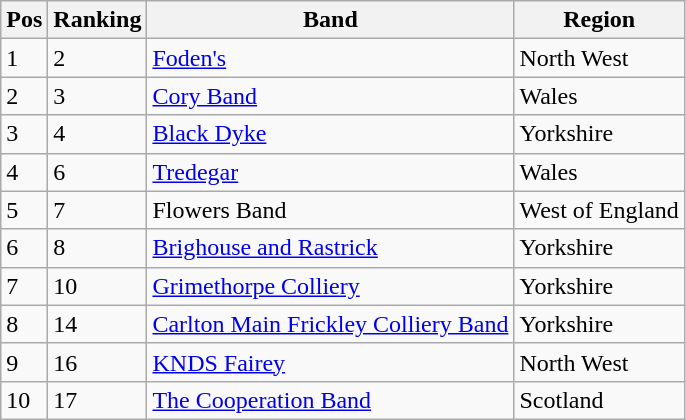<table class="wikitable">
<tr>
<th>Pos</th>
<th>Ranking</th>
<th>Band</th>
<th>Region</th>
</tr>
<tr>
<td>1</td>
<td>2</td>
<td><a href='#'>Foden's</a></td>
<td>North West</td>
</tr>
<tr>
<td>2</td>
<td>3</td>
<td><a href='#'>Cory Band</a></td>
<td>Wales</td>
</tr>
<tr>
<td>3</td>
<td>4</td>
<td><a href='#'>Black Dyke</a></td>
<td>Yorkshire</td>
</tr>
<tr>
<td>4</td>
<td>6</td>
<td><a href='#'>Tredegar</a></td>
<td>Wales</td>
</tr>
<tr>
<td>5</td>
<td>7</td>
<td>Flowers Band</td>
<td>West of England</td>
</tr>
<tr>
<td>6</td>
<td>8</td>
<td><a href='#'>Brighouse and Rastrick</a></td>
<td>Yorkshire</td>
</tr>
<tr>
<td>7</td>
<td>10</td>
<td><a href='#'>Grimethorpe Colliery</a></td>
<td>Yorkshire</td>
</tr>
<tr>
<td>8</td>
<td>14</td>
<td><a href='#'>Carlton Main Frickley Colliery Band</a></td>
<td>Yorkshire</td>
</tr>
<tr>
<td>9</td>
<td>16</td>
<td><a href='#'>KNDS Fairey</a></td>
<td>North West</td>
</tr>
<tr>
<td>10</td>
<td>17</td>
<td><a href='#'>The Cooperation Band</a></td>
<td>Scotland</td>
</tr>
</table>
